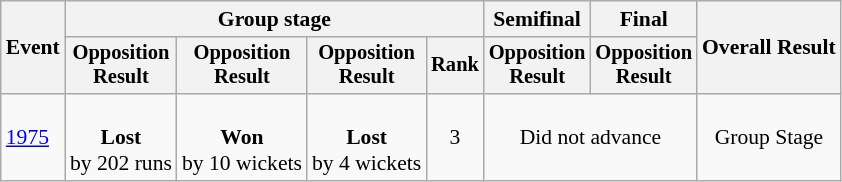<table class=wikitable style=font-size:90%;text-align:center>
<tr>
<th rowspan=2>Event</th>
<th colspan=4>Group stage</th>
<th>Semifinal</th>
<th>Final</th>
<th rowspan=2>Overall Result</th>
</tr>
<tr style=font-size:95%>
<th>Opposition<br>Result</th>
<th>Opposition<br>Result</th>
<th>Opposition<br>Result</th>
<th>Rank</th>
<th>Opposition<br>Result</th>
<th>Opposition<br>Result</th>
</tr>
<tr>
<td align=left><a href='#'>1975</a></td>
<td><br><strong>Lost</strong> <br> by 202 runs</td>
<td><br><strong>Won</strong> <br> by 10 wickets</td>
<td><br><strong>Lost</strong> <br> by 4 wickets</td>
<td>3</td>
<td colspan=2>Did not advance</td>
<td>Group Stage</td>
</tr>
</table>
